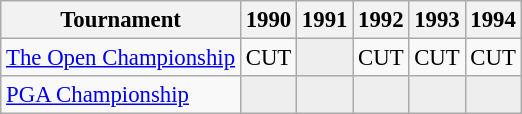<table class="wikitable" style="font-size:95%;text-align:center;">
<tr>
<th>Tournament</th>
<th>1990</th>
<th>1991</th>
<th>1992</th>
<th>1993</th>
<th>1994</th>
</tr>
<tr>
<td align=left><a href='#'>The Open Championship</a></td>
<td>CUT</td>
<td style="background:#eeeeee;"></td>
<td>CUT</td>
<td>CUT</td>
<td>CUT</td>
</tr>
<tr>
<td align=left><a href='#'>PGA Championship</a></td>
<td style="background:#eeeeee;"></td>
<td style="background:#eeeeee;"></td>
<td style="background:#eeeeee;"></td>
<td style="background:#eeeeee;"></td>
<td style="background:#eeeeee;"></td>
</tr>
</table>
